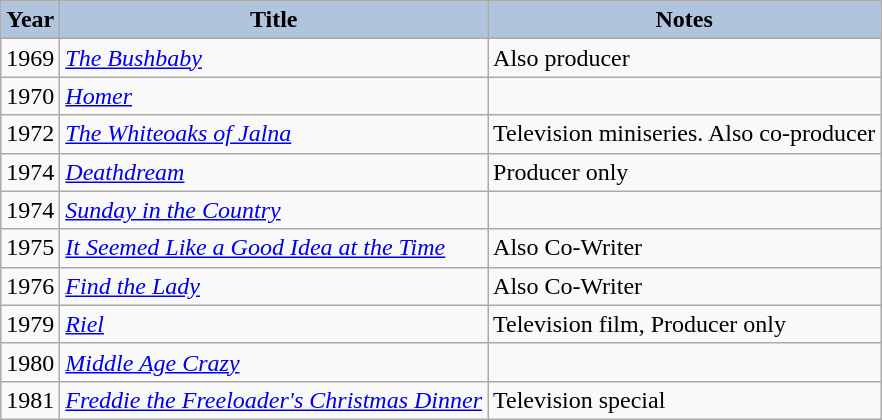<table class="wikitable">
<tr style="text-align:center;">
<th style="background:#B0C4DE;">Year</th>
<th style="background:#B0C4DE;">Title</th>
<th style="background:#B0C4DE;">Notes</th>
</tr>
<tr>
<td>1969</td>
<td><em><a href='#'>The Bushbaby</a></em></td>
<td>Also producer</td>
</tr>
<tr>
<td>1970</td>
<td><em><a href='#'>Homer</a></em></td>
<td></td>
</tr>
<tr>
<td>1972</td>
<td><em><a href='#'>The Whiteoaks of Jalna</a></em></td>
<td>Television miniseries.  Also co-producer</td>
</tr>
<tr>
<td>1974</td>
<td><em><a href='#'>Deathdream</a></em></td>
<td>Producer only</td>
</tr>
<tr>
<td>1974</td>
<td><em><a href='#'>Sunday in the Country</a></em></td>
<td></td>
</tr>
<tr>
<td>1975</td>
<td><em><a href='#'>It Seemed Like a Good Idea at the Time</a></em></td>
<td>Also Co-Writer</td>
</tr>
<tr>
<td>1976</td>
<td><em><a href='#'>Find the Lady</a></em></td>
<td>Also Co-Writer</td>
</tr>
<tr>
<td>1979</td>
<td><em><a href='#'>Riel</a></em></td>
<td>Television film, Producer only</td>
</tr>
<tr>
<td>1980</td>
<td><em><a href='#'>Middle Age Crazy</a></em></td>
<td></td>
</tr>
<tr>
<td>1981</td>
<td><em><a href='#'>Freddie the Freeloader's Christmas Dinner</a></em></td>
<td>Television special</td>
</tr>
</table>
